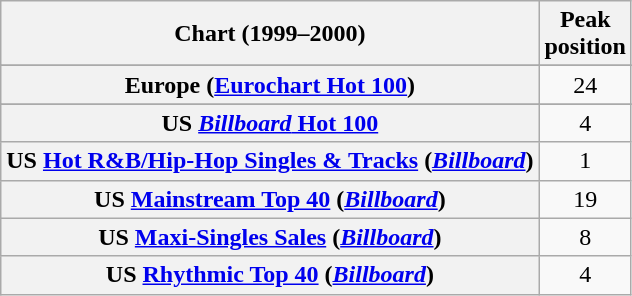<table class="wikitable sortable plainrowheaders" style="text-align:center">
<tr>
<th>Chart (1999–2000)</th>
<th>Peak<br>position</th>
</tr>
<tr>
</tr>
<tr>
</tr>
<tr>
</tr>
<tr>
</tr>
<tr>
<th scope="row">Europe (<a href='#'>Eurochart Hot 100</a>)</th>
<td>24</td>
</tr>
<tr>
</tr>
<tr>
</tr>
<tr>
</tr>
<tr>
</tr>
<tr>
</tr>
<tr>
</tr>
<tr>
</tr>
<tr>
</tr>
<tr>
</tr>
<tr>
<th scope="row">US <a href='#'><em>Billboard</em> Hot 100</a></th>
<td>4</td>
</tr>
<tr>
<th scope="row">US <a href='#'>Hot R&B/Hip-Hop Singles & Tracks</a> (<em><a href='#'>Billboard</a></em>)</th>
<td>1</td>
</tr>
<tr>
<th scope="row">US <a href='#'>Mainstream Top 40</a> (<em><a href='#'>Billboard</a></em>)</th>
<td>19</td>
</tr>
<tr>
<th scope="row">US <a href='#'>Maxi-Singles Sales</a> (<em><a href='#'>Billboard</a></em>)</th>
<td>8</td>
</tr>
<tr>
<th scope="row">US <a href='#'>Rhythmic Top 40</a> (<em><a href='#'>Billboard</a></em>)</th>
<td>4</td>
</tr>
</table>
